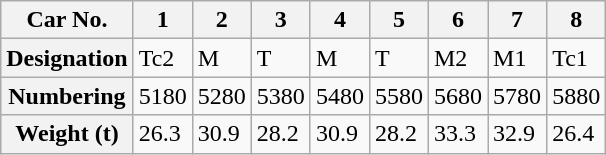<table class="wikitable">
<tr>
<th>Car No.</th>
<th>1</th>
<th>2</th>
<th>3</th>
<th>4</th>
<th>5</th>
<th>6</th>
<th>7</th>
<th>8</th>
</tr>
<tr>
<th>Designation</th>
<td>Tc2</td>
<td>M</td>
<td>T</td>
<td>M</td>
<td>T</td>
<td>M2</td>
<td>M1</td>
<td>Tc1</td>
</tr>
<tr>
<th>Numbering</th>
<td>5180</td>
<td>5280</td>
<td>5380</td>
<td>5480</td>
<td>5580</td>
<td>5680</td>
<td>5780</td>
<td>5880</td>
</tr>
<tr>
<th>Weight (t)</th>
<td>26.3</td>
<td>30.9</td>
<td>28.2</td>
<td>30.9</td>
<td>28.2</td>
<td>33.3</td>
<td>32.9</td>
<td>26.4</td>
</tr>
</table>
